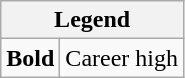<table class="wikitable mw-collapsible mw-collapsed">
<tr>
<th colspan="2">Legend</th>
</tr>
<tr>
<td><strong>Bold</strong></td>
<td>Career high</td>
</tr>
</table>
